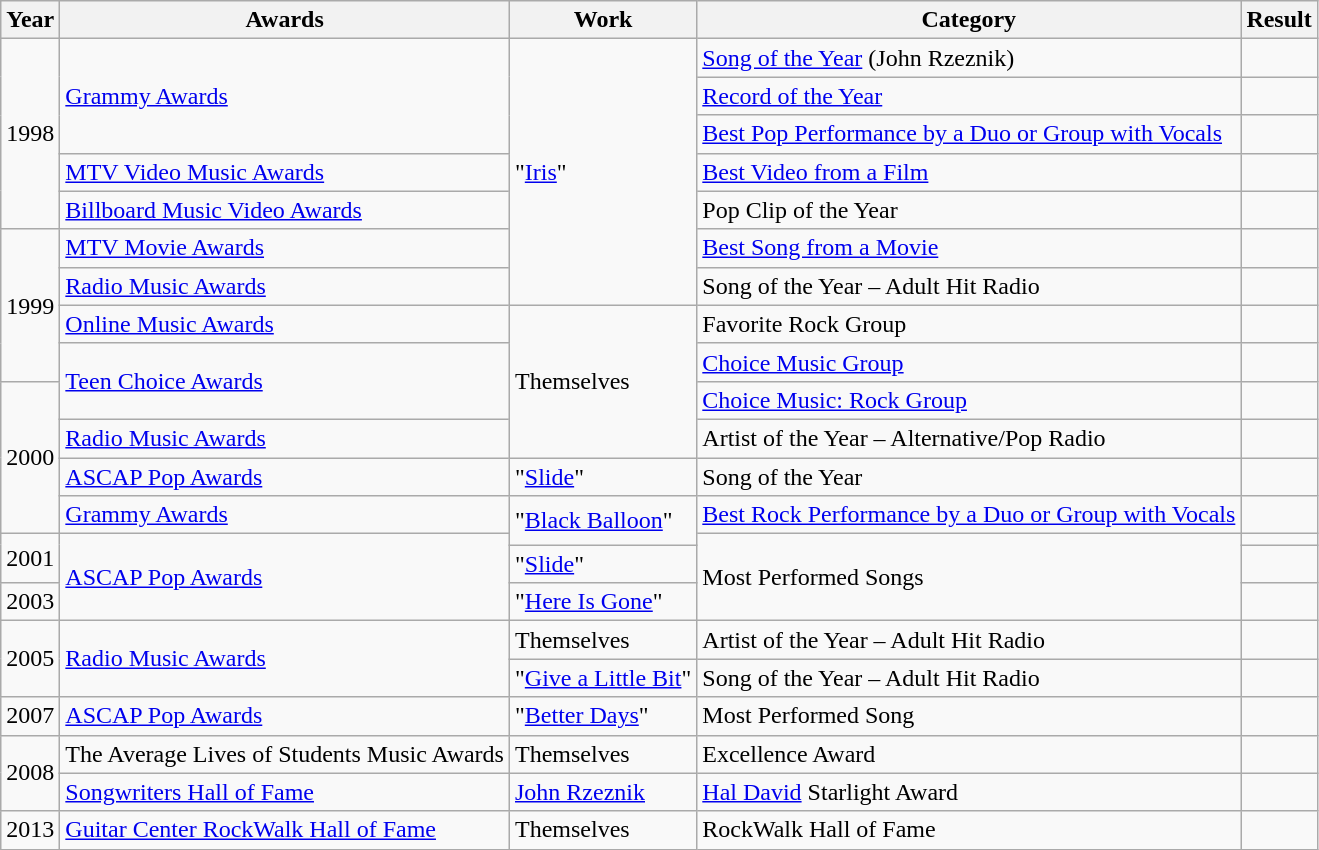<table class=wikitable>
<tr>
<th>Year</th>
<th>Awards</th>
<th>Work</th>
<th>Category</th>
<th>Result</th>
</tr>
<tr>
<td rowspan=5>1998</td>
<td rowspan=3><a href='#'>Grammy Awards</a></td>
<td rowspan=7>"<a href='#'>Iris</a>"</td>
<td><a href='#'>Song of the Year</a> (John Rzeznik)</td>
<td></td>
</tr>
<tr>
<td><a href='#'>Record of the Year</a></td>
<td></td>
</tr>
<tr>
<td><a href='#'>Best Pop Performance by a Duo or Group with Vocals</a></td>
<td></td>
</tr>
<tr>
<td><a href='#'>MTV Video Music Awards</a></td>
<td><a href='#'>Best Video from a Film</a></td>
<td></td>
</tr>
<tr>
<td><a href='#'>Billboard Music Video Awards</a></td>
<td>Pop Clip of the Year</td>
<td></td>
</tr>
<tr>
<td rowspan=4>1999</td>
<td><a href='#'>MTV Movie Awards</a></td>
<td><a href='#'>Best Song from a Movie</a></td>
<td></td>
</tr>
<tr>
<td><a href='#'>Radio Music Awards</a></td>
<td>Song of the Year – Adult Hit Radio</td>
<td></td>
</tr>
<tr>
<td><a href='#'>Online Music Awards</a></td>
<td rowspan=4>Themselves</td>
<td>Favorite Rock Group</td>
<td></td>
</tr>
<tr>
<td rowspan=2><a href='#'>Teen Choice Awards</a></td>
<td><a href='#'>Choice Music Group</a></td>
<td></td>
</tr>
<tr>
<td rowspan=4>2000</td>
<td><a href='#'>Choice Music: Rock Group</a></td>
<td></td>
</tr>
<tr>
<td><a href='#'>Radio Music Awards</a></td>
<td>Artist of the Year – Alternative/Pop Radio</td>
<td></td>
</tr>
<tr>
<td><a href='#'>ASCAP Pop Awards</a></td>
<td>"<a href='#'>Slide</a>"</td>
<td>Song of the Year</td>
<td></td>
</tr>
<tr>
<td><a href='#'>Grammy Awards</a></td>
<td rowspan=2>"<a href='#'>Black Balloon</a>"</td>
<td><a href='#'>Best Rock Performance by a Duo or Group with Vocals</a></td>
<td></td>
</tr>
<tr>
<td rowspan=2>2001</td>
<td rowspan=3><a href='#'>ASCAP Pop Awards</a></td>
<td rowspan=3>Most Performed Songs</td>
<td></td>
</tr>
<tr>
<td>"<a href='#'>Slide</a>"</td>
<td></td>
</tr>
<tr>
<td>2003</td>
<td>"<a href='#'>Here Is Gone</a>"</td>
<td></td>
</tr>
<tr>
<td rowspan=2>2005</td>
<td rowspan=2><a href='#'>Radio Music Awards</a></td>
<td>Themselves</td>
<td>Artist of the Year – Adult Hit Radio</td>
<td></td>
</tr>
<tr>
<td>"<a href='#'>Give a Little Bit</a>"</td>
<td>Song of the Year – Adult Hit Radio</td>
<td></td>
</tr>
<tr>
<td>2007</td>
<td><a href='#'>ASCAP Pop Awards</a></td>
<td>"<a href='#'>Better Days</a>"</td>
<td>Most Performed Song</td>
<td></td>
</tr>
<tr>
<td rowspan=2>2008</td>
<td>The Average Lives of Students Music Awards</td>
<td>Themselves</td>
<td>Excellence Award</td>
<td></td>
</tr>
<tr>
<td><a href='#'>Songwriters Hall of Fame</a></td>
<td><a href='#'>John Rzeznik</a></td>
<td><a href='#'>Hal David</a> Starlight Award</td>
<td></td>
</tr>
<tr>
<td>2013</td>
<td><a href='#'>Guitar Center RockWalk Hall of Fame</a></td>
<td>Themselves</td>
<td>RockWalk Hall of Fame</td>
<td></td>
</tr>
</table>
